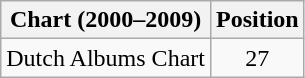<table class="wikitable sortable">
<tr>
<th>Chart (2000–2009)</th>
<th>Position</th>
</tr>
<tr>
<td>Dutch Albums Chart</td>
<td style="text-align:center;">27</td>
</tr>
</table>
